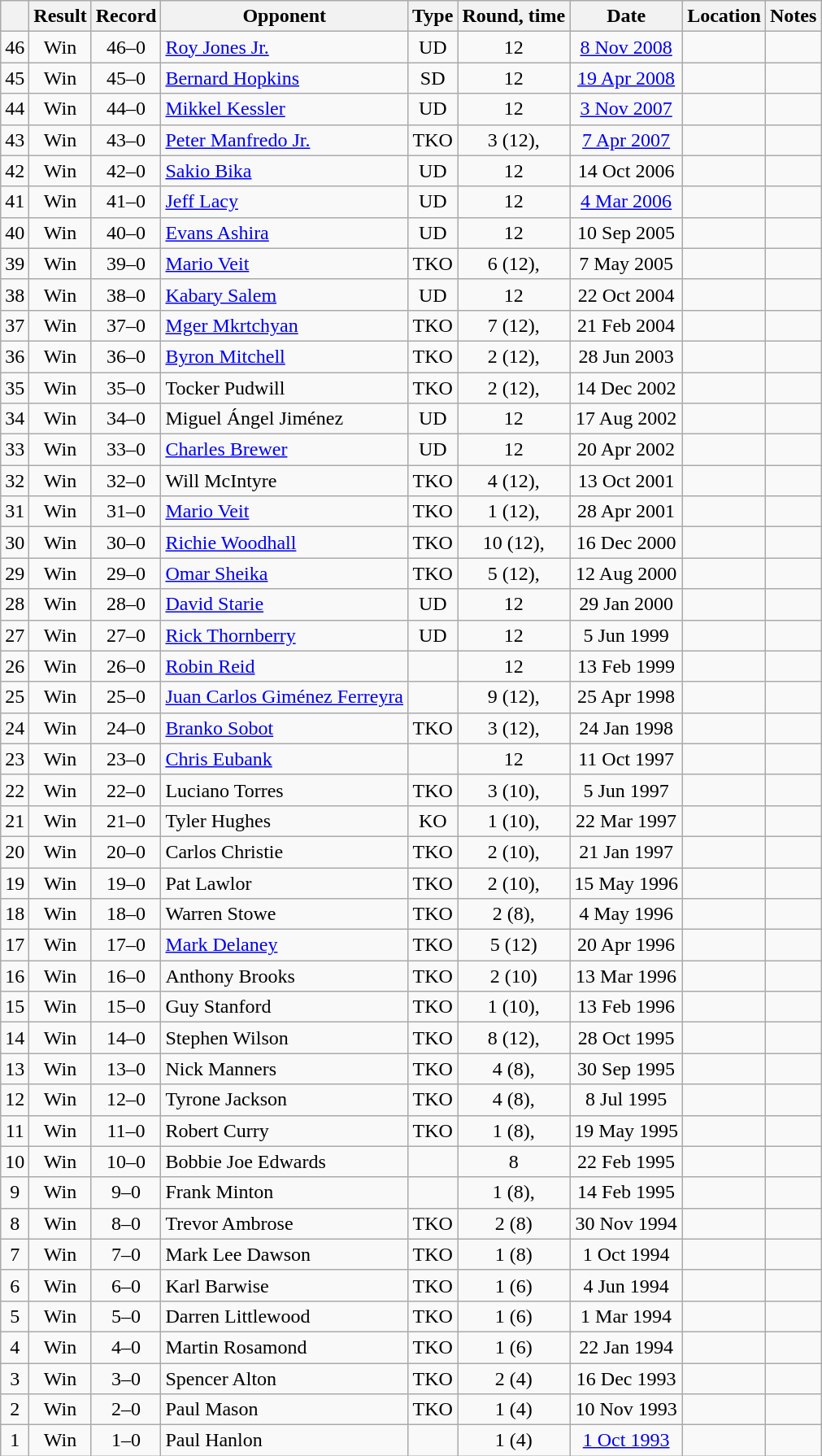<table class="wikitable" style="text-align:center">
<tr>
<th></th>
<th>Result</th>
<th>Record</th>
<th>Opponent</th>
<th>Type</th>
<th>Round, time</th>
<th>Date</th>
<th>Location</th>
<th>Notes</th>
</tr>
<tr>
<td>46</td>
<td>Win</td>
<td>46–0</td>
<td style="text-align:left;"><a href='#'>Roy Jones Jr.</a></td>
<td>UD</td>
<td>12</td>
<td><a href='#'>8 Nov 2008</a></td>
<td style="text-align:left;"></td>
<td style="text-align:left;"></td>
</tr>
<tr>
<td>45</td>
<td>Win</td>
<td>45–0</td>
<td style="text-align:left;"><a href='#'>Bernard Hopkins</a></td>
<td>SD</td>
<td>12</td>
<td><a href='#'>19 Apr 2008</a></td>
<td style="text-align:left;"></td>
<td style="text-align:left;"></td>
</tr>
<tr>
<td>44</td>
<td>Win</td>
<td>44–0</td>
<td style="text-align:left;"><a href='#'>Mikkel Kessler</a></td>
<td>UD</td>
<td>12</td>
<td><a href='#'>3 Nov 2007</a></td>
<td style="text-align:left;"></td>
<td style="text-align:left;"></td>
</tr>
<tr>
<td>43</td>
<td>Win</td>
<td>43–0</td>
<td style="text-align:left;"><a href='#'>Peter Manfredo Jr.</a></td>
<td>TKO</td>
<td>3 (12), </td>
<td><a href='#'>7 Apr 2007</a></td>
<td style="text-align:left;"></td>
<td style="text-align:left;"></td>
</tr>
<tr>
<td>42</td>
<td>Win</td>
<td>42–0</td>
<td style="text-align:left;"><a href='#'>Sakio Bika</a></td>
<td>UD</td>
<td>12</td>
<td>14 Oct 2006</td>
<td style="text-align:left;"></td>
<td style="text-align:left;"></td>
</tr>
<tr>
<td>41</td>
<td>Win</td>
<td>41–0</td>
<td style="text-align:left;"><a href='#'>Jeff Lacy</a></td>
<td>UD</td>
<td>12</td>
<td><a href='#'>4 Mar 2006</a></td>
<td style="text-align:left;"></td>
<td style="text-align:left;"></td>
</tr>
<tr>
<td>40</td>
<td>Win</td>
<td>40–0</td>
<td style="text-align:left;"><a href='#'>Evans Ashira</a></td>
<td>UD</td>
<td>12</td>
<td>10 Sep 2005</td>
<td style="text-align:left;"></td>
<td style="text-align:left;"></td>
</tr>
<tr>
<td>39</td>
<td>Win</td>
<td>39–0</td>
<td style="text-align:left;"><a href='#'>Mario Veit</a></td>
<td>TKO</td>
<td>6 (12), </td>
<td>7 May 2005</td>
<td style="text-align:left;"></td>
<td style="text-align:left;"></td>
</tr>
<tr>
<td>38</td>
<td>Win</td>
<td>38–0</td>
<td style="text-align:left;"><a href='#'>Kabary Salem</a></td>
<td>UD</td>
<td>12</td>
<td>22 Oct 2004</td>
<td style="text-align:left;"></td>
<td style="text-align:left;"></td>
</tr>
<tr>
<td>37</td>
<td>Win</td>
<td>37–0</td>
<td style="text-align:left;"><a href='#'>Mger Mkrtchyan</a></td>
<td>TKO</td>
<td>7 (12), </td>
<td>21 Feb 2004</td>
<td style="text-align:left;"></td>
<td style="text-align:left;"></td>
</tr>
<tr>
<td>36</td>
<td>Win</td>
<td>36–0</td>
<td style="text-align:left;"><a href='#'>Byron Mitchell</a></td>
<td>TKO</td>
<td>2 (12), </td>
<td>28 Jun 2003</td>
<td style="text-align:left;"></td>
<td style="text-align:left;"></td>
</tr>
<tr>
<td>35</td>
<td>Win</td>
<td>35–0</td>
<td style="text-align:left;">Tocker Pudwill</td>
<td>TKO</td>
<td>2 (12), </td>
<td>14 Dec 2002</td>
<td style="text-align:left;"></td>
<td style="text-align:left;"></td>
</tr>
<tr>
<td>34</td>
<td>Win</td>
<td>34–0</td>
<td style="text-align:left;">Miguel Ángel Jiménez</td>
<td>UD</td>
<td>12</td>
<td>17 Aug 2002</td>
<td style="text-align:left;"></td>
<td style="text-align:left;"></td>
</tr>
<tr>
<td>33</td>
<td>Win</td>
<td>33–0</td>
<td style="text-align:left;"><a href='#'>Charles Brewer</a></td>
<td>UD</td>
<td>12</td>
<td>20 Apr 2002</td>
<td style="text-align:left;"></td>
<td style="text-align:left;"></td>
</tr>
<tr>
<td>32</td>
<td>Win</td>
<td>32–0</td>
<td style="text-align:left;">Will McIntyre</td>
<td>TKO</td>
<td>4 (12), </td>
<td>13 Oct 2001</td>
<td style="text-align:left;"></td>
<td style="text-align:left;"></td>
</tr>
<tr>
<td>31</td>
<td>Win</td>
<td>31–0</td>
<td style="text-align:left;"><a href='#'>Mario Veit</a></td>
<td>TKO</td>
<td>1 (12), </td>
<td>28 Apr 2001</td>
<td style="text-align:left;"></td>
<td style="text-align:left;"></td>
</tr>
<tr>
<td>30</td>
<td>Win</td>
<td>30–0</td>
<td style="text-align:left;"><a href='#'>Richie Woodhall</a></td>
<td>TKO</td>
<td>10 (12), </td>
<td>16 Dec 2000</td>
<td style="text-align:left;"></td>
<td style="text-align:left;"></td>
</tr>
<tr>
<td>29</td>
<td>Win</td>
<td>29–0</td>
<td style="text-align:left;"><a href='#'>Omar Sheika</a></td>
<td>TKO</td>
<td>5 (12), </td>
<td>12 Aug 2000</td>
<td style="text-align:left;"></td>
<td style="text-align:left;"></td>
</tr>
<tr>
<td>28</td>
<td>Win</td>
<td>28–0</td>
<td style="text-align:left;"><a href='#'>David Starie</a></td>
<td>UD</td>
<td>12</td>
<td>29 Jan 2000</td>
<td style="text-align:left;"></td>
<td style="text-align:left;"></td>
</tr>
<tr>
<td>27</td>
<td>Win</td>
<td>27–0</td>
<td style="text-align:left;"><a href='#'>Rick Thornberry</a></td>
<td>UD</td>
<td>12</td>
<td>5 Jun 1999</td>
<td style="text-align:left;"></td>
<td style="text-align:left;"></td>
</tr>
<tr>
<td>26</td>
<td>Win</td>
<td>26–0</td>
<td style="text-align:left;"><a href='#'>Robin Reid</a></td>
<td></td>
<td>12</td>
<td>13 Feb 1999</td>
<td style="text-align:left;"></td>
<td style="text-align:left;"></td>
</tr>
<tr>
<td>25</td>
<td>Win</td>
<td>25–0</td>
<td style="text-align:left;"><a href='#'>Juan Carlos Giménez Ferreyra</a></td>
<td></td>
<td>9 (12), </td>
<td>25 Apr 1998</td>
<td style="text-align:left;"></td>
<td style="text-align:left;"></td>
</tr>
<tr>
<td>24</td>
<td>Win</td>
<td>24–0</td>
<td style="text-align:left;"><a href='#'>Branko Sobot</a></td>
<td>TKO</td>
<td>3 (12), </td>
<td>24 Jan 1998</td>
<td style="text-align:left;"></td>
<td style="text-align:left;"></td>
</tr>
<tr>
<td>23</td>
<td>Win</td>
<td>23–0</td>
<td style="text-align:left;"><a href='#'>Chris Eubank</a></td>
<td></td>
<td>12</td>
<td>11 Oct 1997</td>
<td style="text-align:left;"></td>
<td style="text-align:left;"></td>
</tr>
<tr>
<td>22</td>
<td>Win</td>
<td>22–0</td>
<td style="text-align:left;">Luciano Torres</td>
<td>TKO</td>
<td>3 (10), </td>
<td>5 Jun 1997</td>
<td style="text-align:left;"></td>
<td></td>
</tr>
<tr>
<td>21</td>
<td>Win</td>
<td>21–0</td>
<td style="text-align:left;">Tyler Hughes</td>
<td>KO</td>
<td>1 (10), </td>
<td>22 Mar 1997</td>
<td style="text-align:left;"></td>
<td></td>
</tr>
<tr>
<td>20</td>
<td>Win</td>
<td>20–0</td>
<td style="text-align:left;">Carlos Christie</td>
<td>TKO</td>
<td>2 (10), </td>
<td>21 Jan 1997</td>
<td style="text-align:left;"></td>
<td></td>
</tr>
<tr>
<td>19</td>
<td>Win</td>
<td>19–0</td>
<td style="text-align:left;">Pat Lawlor</td>
<td>TKO</td>
<td>2 (10), </td>
<td>15 May 1996</td>
<td style="text-align:left;"></td>
<td></td>
</tr>
<tr>
<td>18</td>
<td>Win</td>
<td>18–0</td>
<td style="text-align:left;">Warren Stowe</td>
<td>TKO</td>
<td>2 (8), </td>
<td>4 May 1996</td>
<td style="text-align:left;"></td>
<td></td>
</tr>
<tr>
<td>17</td>
<td>Win</td>
<td>17–0</td>
<td style="text-align:left;"><a href='#'>Mark Delaney</a></td>
<td>TKO</td>
<td>5 (12)</td>
<td>20 Apr 1996</td>
<td style="text-align:left;"></td>
<td style="text-align:left;"></td>
</tr>
<tr>
<td>16</td>
<td>Win</td>
<td>16–0</td>
<td style="text-align:left;">Anthony Brooks</td>
<td>TKO</td>
<td>2 (10)</td>
<td>13 Mar 1996</td>
<td style="text-align:left;"></td>
<td></td>
</tr>
<tr>
<td>15</td>
<td>Win</td>
<td>15–0</td>
<td style="text-align:left;">Guy Stanford</td>
<td>TKO</td>
<td>1 (10), </td>
<td>13 Feb 1996</td>
<td style="text-align:left;"></td>
<td></td>
</tr>
<tr>
<td>14</td>
<td>Win</td>
<td>14–0</td>
<td style="text-align:left;">Stephen Wilson</td>
<td>TKO</td>
<td>8 (12), </td>
<td>28 Oct 1995</td>
<td style="text-align:left;"></td>
<td style="text-align:left;"></td>
</tr>
<tr>
<td>13</td>
<td>Win</td>
<td>13–0</td>
<td style="text-align:left;">Nick Manners</td>
<td>TKO</td>
<td>4 (8), </td>
<td>30 Sep 1995</td>
<td style="text-align:left;"></td>
<td></td>
</tr>
<tr>
<td>12</td>
<td>Win</td>
<td>12–0</td>
<td style="text-align:left;">Tyrone Jackson</td>
<td>TKO</td>
<td>4 (8), </td>
<td>8 Jul 1995</td>
<td style="text-align:left;"></td>
<td></td>
</tr>
<tr>
<td>11</td>
<td>Win</td>
<td>11–0</td>
<td style="text-align:left;">Robert Curry</td>
<td>TKO</td>
<td>1 (8), </td>
<td>19 May 1995</td>
<td style="text-align:left;"></td>
<td></td>
</tr>
<tr>
<td>10</td>
<td>Win</td>
<td>10–0</td>
<td style="text-align:left;">Bobbie Joe Edwards</td>
<td></td>
<td>8</td>
<td>22 Feb 1995</td>
<td style="text-align:left;"></td>
<td></td>
</tr>
<tr>
<td>9</td>
<td>Win</td>
<td>9–0</td>
<td style="text-align:left;">Frank Minton</td>
<td></td>
<td>1 (8), </td>
<td>14 Feb 1995</td>
<td style="text-align:left;"></td>
<td></td>
</tr>
<tr>
<td>8</td>
<td>Win</td>
<td>8–0</td>
<td style="text-align:left;">Trevor Ambrose</td>
<td>TKO</td>
<td>2 (8)</td>
<td>30 Nov 1994</td>
<td style="text-align:left;"></td>
<td></td>
</tr>
<tr>
<td>7</td>
<td>Win</td>
<td>7–0</td>
<td style="text-align:left;">Mark Lee Dawson</td>
<td>TKO</td>
<td>1 (8)</td>
<td>1 Oct 1994</td>
<td style="text-align:left;"></td>
<td></td>
</tr>
<tr>
<td>6</td>
<td>Win</td>
<td>6–0</td>
<td style="text-align:left;">Karl Barwise</td>
<td>TKO</td>
<td>1 (6)</td>
<td>4 Jun 1994</td>
<td style="text-align:left;"></td>
<td></td>
</tr>
<tr>
<td>5</td>
<td>Win</td>
<td>5–0</td>
<td style="text-align:left;">Darren Littlewood</td>
<td>TKO</td>
<td>1 (6)</td>
<td>1 Mar 1994</td>
<td style="text-align:left;"></td>
<td></td>
</tr>
<tr>
<td>4</td>
<td>Win</td>
<td>4–0</td>
<td style="text-align:left;">Martin Rosamond</td>
<td>TKO</td>
<td>1 (6)</td>
<td>22 Jan 1994</td>
<td style="text-align:left;"></td>
<td></td>
</tr>
<tr>
<td>3</td>
<td>Win</td>
<td>3–0</td>
<td style="text-align:left;">Spencer Alton</td>
<td>TKO</td>
<td>2 (4)</td>
<td>16 Dec 1993</td>
<td style="text-align:left;"></td>
<td></td>
</tr>
<tr>
<td>2</td>
<td>Win</td>
<td>2–0</td>
<td style="text-align:left;">Paul Mason</td>
<td>TKO</td>
<td>1 (4)</td>
<td>10 Nov 1993</td>
<td style="text-align:left;"></td>
<td></td>
</tr>
<tr>
<td>1</td>
<td>Win</td>
<td>1–0</td>
<td style="text-align:left;">Paul Hanlon</td>
<td></td>
<td>1 (4)</td>
<td><a href='#'>1 Oct 1993</a></td>
<td style="text-align:left;"></td>
<td></td>
</tr>
</table>
